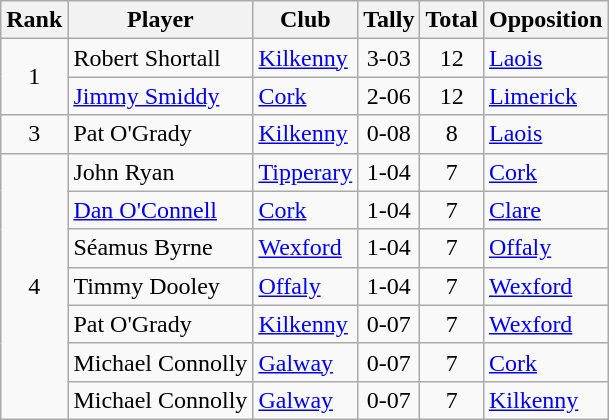<table class="wikitable">
<tr>
<th>Rank</th>
<th>Player</th>
<th>Club</th>
<th>Tally</th>
<th>Total</th>
<th>Opposition</th>
</tr>
<tr>
<td rowspan="2" style="text-align:center;">1</td>
<td>Robert Shortall</td>
<td><a href='#'>Kilkenny</a></td>
<td align=center>3-03</td>
<td align=center>12</td>
<td><a href='#'>Laois</a></td>
</tr>
<tr>
<td><a href='#'>Jimmy Smiddy</a></td>
<td><a href='#'>Cork</a></td>
<td align=center>2-06</td>
<td align=center>12</td>
<td><a href='#'>Limerick</a></td>
</tr>
<tr>
<td rowspan="1" style="text-align:center;">3</td>
<td>Pat O'Grady</td>
<td><a href='#'>Kilkenny</a></td>
<td align=center>0-08</td>
<td align=center>8</td>
<td><a href='#'>Laois</a></td>
</tr>
<tr>
<td rowspan="7" style="text-align:center;">4</td>
<td>John Ryan</td>
<td><a href='#'>Tipperary</a></td>
<td align=center>1-04</td>
<td align=center>7</td>
<td><a href='#'>Cork</a></td>
</tr>
<tr>
<td><a href='#'>Dan O'Connell</a></td>
<td><a href='#'>Cork</a></td>
<td align=center>1-04</td>
<td align=center>7</td>
<td><a href='#'>Clare</a></td>
</tr>
<tr>
<td>Séamus Byrne</td>
<td><a href='#'>Wexford</a></td>
<td align=center>1-04</td>
<td align=center>7</td>
<td><a href='#'>Offaly</a></td>
</tr>
<tr>
<td>Timmy Dooley</td>
<td><a href='#'>Offaly</a></td>
<td align=center>1-04</td>
<td align=center>7</td>
<td><a href='#'>Wexford</a></td>
</tr>
<tr>
<td>Pat O'Grady</td>
<td><a href='#'>Kilkenny</a></td>
<td align=center>0-07</td>
<td align=center>7</td>
<td><a href='#'>Wexford</a></td>
</tr>
<tr>
<td>Michael Connolly</td>
<td><a href='#'>Galway</a></td>
<td align=center>0-07</td>
<td align=center>7</td>
<td><a href='#'>Cork</a></td>
</tr>
<tr>
<td>Michael Connolly</td>
<td><a href='#'>Galway</a></td>
<td align=center>0-07</td>
<td align=center>7</td>
<td><a href='#'>Kilkenny</a></td>
</tr>
</table>
